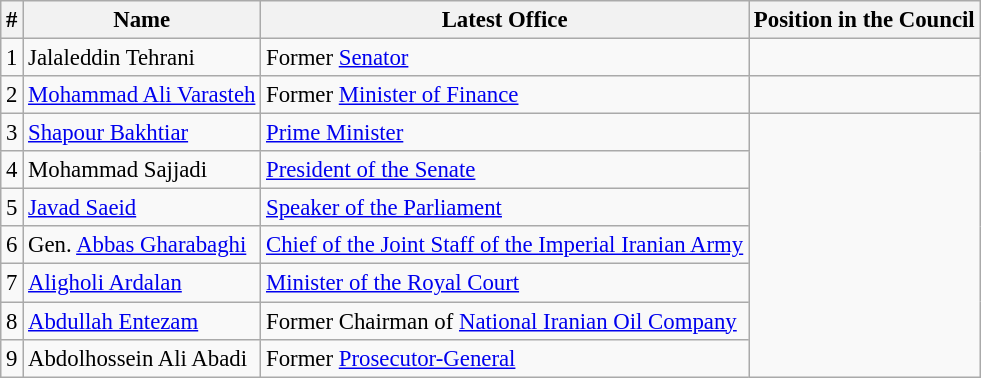<table class="wikitable" style="font-size: 95%;">
<tr>
<th>#</th>
<th>Name</th>
<th>Latest Office</th>
<th>Position in the Council</th>
</tr>
<tr>
<td>1</td>
<td>Jalaleddin Tehrani</td>
<td>Former <a href='#'>Senator</a></td>
<td></td>
</tr>
<tr>
<td>2</td>
<td><a href='#'>Mohammad Ali Varasteh</a></td>
<td>Former <a href='#'>Minister of Finance</a></td>
<td></td>
</tr>
<tr>
<td>3</td>
<td><a href='#'>Shapour Bakhtiar</a></td>
<td><a href='#'>Prime Minister</a></td>
<td rowspan=7></td>
</tr>
<tr>
<td>4</td>
<td>Mohammad Sajjadi</td>
<td><a href='#'>President of the Senate</a></td>
</tr>
<tr>
<td>5</td>
<td><a href='#'>Javad Saeid</a></td>
<td><a href='#'>Speaker of the Parliament</a></td>
</tr>
<tr>
<td>6</td>
<td>Gen. <a href='#'>Abbas Gharabaghi</a></td>
<td><a href='#'>Chief of the Joint Staff of the Imperial Iranian Army</a></td>
</tr>
<tr>
<td>7</td>
<td><a href='#'>Aligholi Ardalan</a></td>
<td><a href='#'>Minister of the Royal Court</a></td>
</tr>
<tr>
<td>8</td>
<td><a href='#'>Abdullah Entezam</a></td>
<td>Former Chairman of <a href='#'>National Iranian Oil Company</a></td>
</tr>
<tr>
<td>9</td>
<td>Abdolhossein Ali Abadi</td>
<td>Former <a href='#'>Prosecutor-General</a></td>
</tr>
</table>
